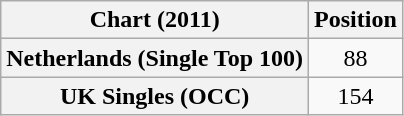<table class="wikitable sortable plainrowheaders" style="text-align:center;">
<tr>
<th>Chart (2011)</th>
<th>Position</th>
</tr>
<tr>
<th scope="row">Netherlands (Single Top 100)</th>
<td>88</td>
</tr>
<tr>
<th scope="row">UK Singles (OCC)</th>
<td>154</td>
</tr>
</table>
